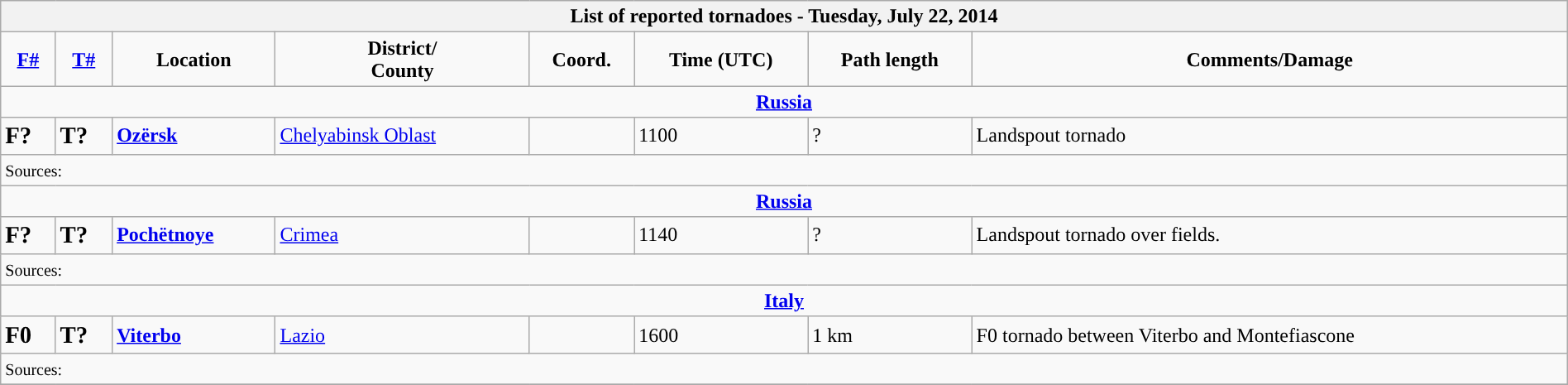<table class="wikitable collapsible" width="100%">
<tr>
<th colspan="8">List of reported tornadoes - Tuesday, July 22, 2014</th>
</tr>
<tr>
<td style="text-align: center;"><strong><a href='#'>F#</a></strong></td>
<td style="text-align: center;"><strong><a href='#'>T#</a></strong></td>
<td style="text-align: center;"><strong>Location</strong></td>
<td style="text-align: center;"><strong>District/<br>County</strong></td>
<td style="text-align: center;"><strong>Coord.</strong></td>
<td style="text-align: center;"><strong>Time (UTC)</strong></td>
<td style="text-align: center;"><strong>Path length</strong></td>
<td style="text-align: center;"><strong>Comments/Damage</strong></td>
</tr>
<tr>
<td colspan="8" align=center><strong><a href='#'>Russia</a></strong></td>
</tr>
<tr>
<td><big><strong>F?</strong></big></td>
<td><big><strong>T?</strong></big></td>
<td><strong><a href='#'>Ozërsk</a></strong></td>
<td><a href='#'>Chelyabinsk Oblast</a></td>
<td></td>
<td>1100</td>
<td>?</td>
<td>Landspout tornado</td>
</tr>
<tr>
<td colspan="8"><small>Sources:</small></td>
</tr>
<tr>
<td colspan="8" align=center><strong><a href='#'>Russia</a></strong></td>
</tr>
<tr>
<td><big><strong>F?</strong></big></td>
<td><big><strong>T?</strong></big></td>
<td><strong><a href='#'>Pochëtnoye</a></strong></td>
<td><a href='#'>Crimea</a></td>
<td></td>
<td>1140</td>
<td>?</td>
<td>Landspout tornado over fields.</td>
</tr>
<tr>
<td colspan="8"><small>Sources:</small></td>
</tr>
<tr>
<td colspan="8" align=center><strong><a href='#'>Italy</a></strong></td>
</tr>
<tr>
<td><big><strong>F0</strong></big></td>
<td><big><strong>T?</strong></big></td>
<td><strong><a href='#'>Viterbo</a></strong></td>
<td><a href='#'>Lazio</a></td>
<td></td>
<td>1600</td>
<td>1 km</td>
<td>F0 tornado between Viterbo and Montefiascone</td>
</tr>
<tr>
<td colspan="8"><small>Sources:</small></td>
</tr>
<tr>
</tr>
</table>
